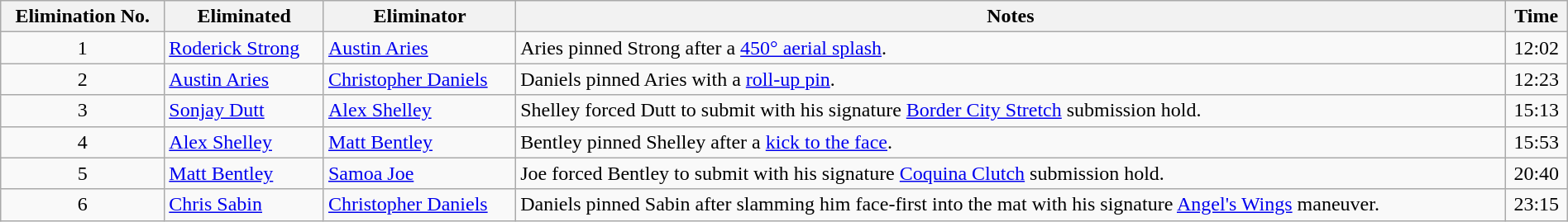<table class="wikitable" width=100%>
<tr>
<th>Elimination No.</th>
<th>Eliminated</th>
<th>Eliminator</th>
<th>Notes</th>
<th>Time</th>
</tr>
<tr>
<td align=center>1</td>
<td><a href='#'>Roderick Strong</a></td>
<td><a href='#'>Austin Aries</a></td>
<td>Aries pinned Strong after a <a href='#'>450° aerial splash</a>.</td>
<td align=center>12:02</td>
</tr>
<tr>
<td align=center>2</td>
<td><a href='#'>Austin Aries</a></td>
<td><a href='#'>Christopher Daniels</a></td>
<td>Daniels pinned Aries with a <a href='#'>roll-up pin</a>.</td>
<td align=center>12:23</td>
</tr>
<tr>
<td align=center>3</td>
<td><a href='#'>Sonjay Dutt</a></td>
<td><a href='#'>Alex Shelley</a></td>
<td>Shelley forced Dutt to submit with his signature <a href='#'>Border City Stretch</a> submission hold.</td>
<td align=center>15:13</td>
</tr>
<tr>
<td align=center>4</td>
<td><a href='#'>Alex Shelley</a></td>
<td><a href='#'>Matt Bentley</a></td>
<td>Bentley pinned Shelley after a <a href='#'>kick to the face</a>.</td>
<td align=center>15:53</td>
</tr>
<tr>
<td align=center>5</td>
<td><a href='#'>Matt Bentley</a></td>
<td><a href='#'>Samoa Joe</a></td>
<td>Joe forced Bentley to submit with his signature <a href='#'>Coquina Clutch</a> submission hold.</td>
<td align=center>20:40</td>
</tr>
<tr>
<td align=center>6</td>
<td><a href='#'>Chris Sabin</a></td>
<td><a href='#'>Christopher Daniels</a></td>
<td>Daniels pinned Sabin after slamming him face-first into the mat with his signature <a href='#'>Angel's Wings</a> maneuver.</td>
<td align=center>23:15</td>
</tr>
</table>
